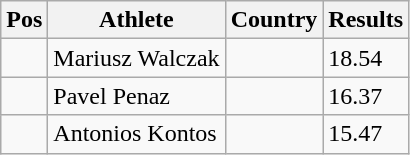<table class="wikitable wikble">
<tr>
<th>Pos</th>
<th>Athlete</th>
<th>Country</th>
<th>Results</th>
</tr>
<tr>
<td align="center"></td>
<td>Mariusz Walczak</td>
<td></td>
<td>18.54</td>
</tr>
<tr>
<td align="center"></td>
<td>Pavel Penaz</td>
<td></td>
<td>16.37</td>
</tr>
<tr>
<td align="center"></td>
<td>Antonios Kontos</td>
<td></td>
<td>15.47</td>
</tr>
</table>
